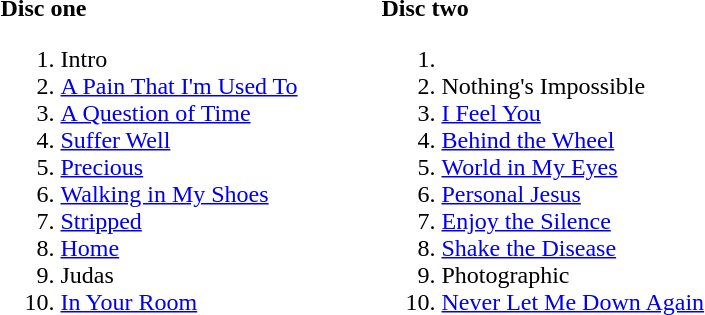<table ->
<tr>
<td width=250 valign=top><br><strong>Disc one</strong><ol><li>Intro</li><li><a href='#'>A Pain That I'm Used To</a></li><li><a href='#'>A Question of Time</a></li><li><a href='#'>Suffer Well</a></li><li><a href='#'>Precious</a></li><li><a href='#'>Walking in My Shoes</a></li><li><a href='#'>Stripped</a></li><li><a href='#'>Home</a></li><li>Judas</li><li><a href='#'>In Your Room</a></li></ol></td>
<td width=250 valign=top><br><strong>Disc two</strong><ol><li><li>Nothing's Impossible</li><li><a href='#'>I Feel You</a></li><li><a href='#'>Behind the Wheel</a></li><li><a href='#'>World in My Eyes</a></li><li><a href='#'>Personal Jesus</a></li><li><a href='#'>Enjoy the Silence</a></li><li><a href='#'>Shake the Disease</a></li><li>Photographic</li><li><a href='#'>Never Let Me Down Again</a></li></ol></td>
</tr>
</table>
